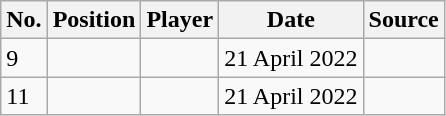<table class="wikitable plainrowheaders sortable" style="text-align:center; text-align:left">
<tr>
<th scope="col">No.</th>
<th scope="col">Position</th>
<th scope="col">Player</th>
<th><strong>Date</strong></th>
<th><strong>Source</strong></th>
</tr>
<tr>
<td>9</td>
<td></td>
<td></td>
<td>21 April 2022</td>
<td></td>
</tr>
<tr>
<td>11</td>
<td></td>
<td></td>
<td>21 April 2022</td>
<td></td>
</tr>
</table>
